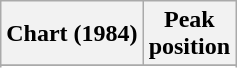<table class="wikitable sortable plainrowheaders">
<tr>
<th>Chart (1984)</th>
<th>Peak<br>position</th>
</tr>
<tr>
</tr>
<tr>
</tr>
</table>
